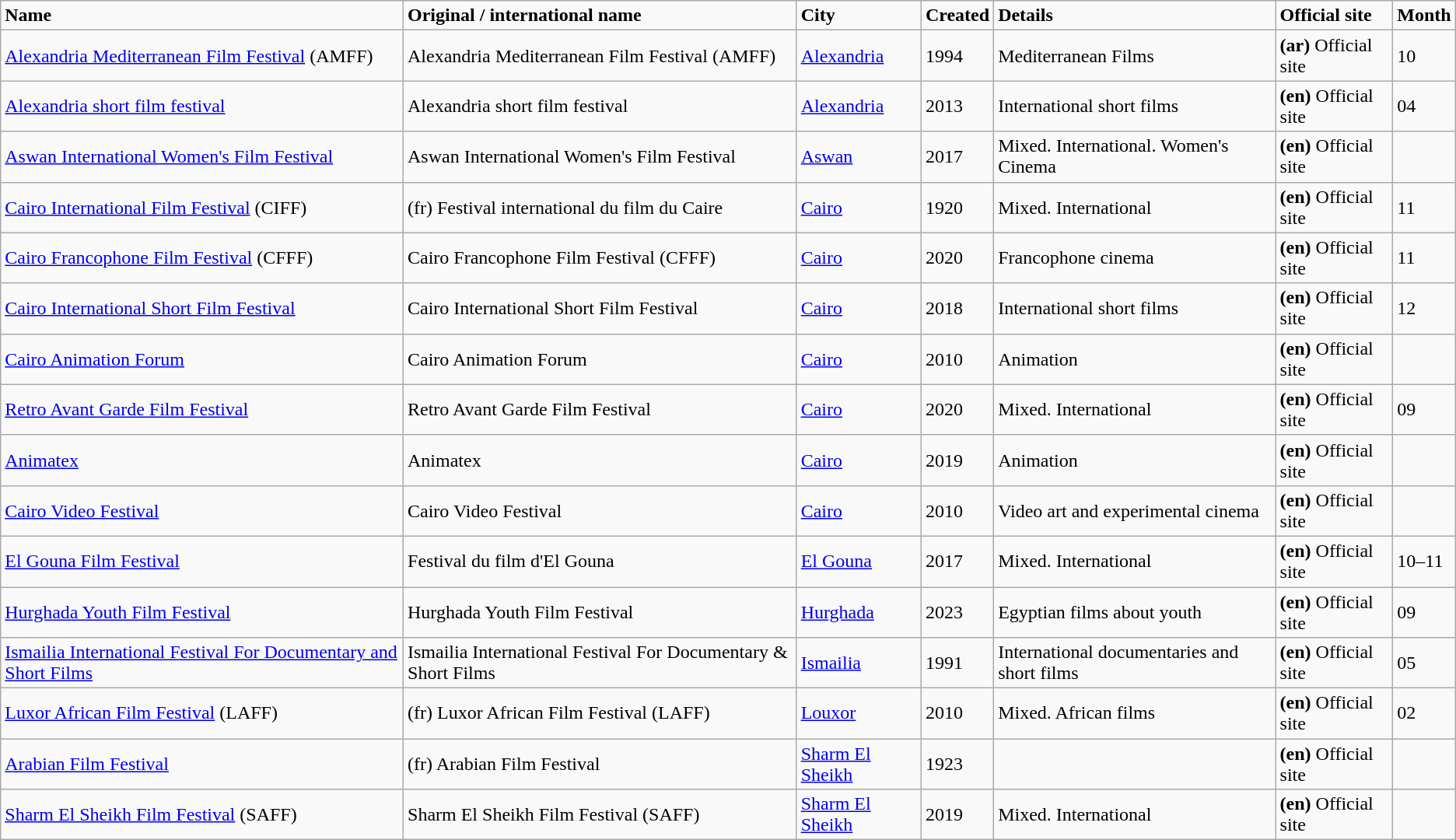<table class="wikitable">
<tr>
<td><strong>Name</strong></td>
<td><strong>Original / international name</strong></td>
<td><strong>City</strong></td>
<td><strong>Created</strong></td>
<td><strong>Details</strong></td>
<td><strong>Official site</strong></td>
<td><strong>Month</strong></td>
</tr>
<tr>
<td><a href='#'>Alexandria Mediterranean Film Festival</a> (AMFF)</td>
<td>Alexandria Mediterranean Film Festival (AMFF)</td>
<td><a href='#'>Alexandria</a></td>
<td>1994</td>
<td>Mediterranean Films</td>
<td><strong>(ar)</strong> Official site</td>
<td>10</td>
</tr>
<tr>
<td><a href='#'>Alexandria short film festival</a></td>
<td>Alexandria short film festival</td>
<td><a href='#'>Alexandria</a></td>
<td>2013</td>
<td>International short films</td>
<td><strong>(en)</strong> Official site</td>
<td>04</td>
</tr>
<tr>
<td><a href='#'>Aswan International Women's Film Festival</a></td>
<td>Aswan International Women's Film Festival</td>
<td><a href='#'>Aswan</a></td>
<td>2017</td>
<td>Mixed. International. Women's Cinema</td>
<td><strong>(en)</strong> Official site</td>
<td></td>
</tr>
<tr>
<td><a href='#'>Cairo International Film Festival</a> (CIFF)</td>
<td>(fr) Festival international du film du Caire</td>
<td><a href='#'>Cairo</a></td>
<td>1920</td>
<td>Mixed. International</td>
<td><strong>(en)</strong> Official site</td>
<td>11</td>
</tr>
<tr>
<td><a href='#'>Cairo Francophone Film Festival</a> (CFFF)</td>
<td>Cairo Francophone Film Festival (CFFF)</td>
<td><a href='#'>Cairo</a></td>
<td>2020</td>
<td>Francophone cinema</td>
<td><strong>(en)</strong> Official site</td>
<td>11</td>
</tr>
<tr>
<td><a href='#'>Cairo International Short Film Festival</a></td>
<td>Cairo International Short Film Festival</td>
<td><a href='#'>Cairo</a></td>
<td>2018</td>
<td>International short films</td>
<td><strong>(en)</strong> Official site</td>
<td>12</td>
</tr>
<tr>
<td><a href='#'>Cairo Animation Forum</a></td>
<td>Cairo Animation Forum</td>
<td><a href='#'>Cairo</a></td>
<td>2010</td>
<td>Animation</td>
<td><strong>(en)</strong> Official site</td>
<td></td>
</tr>
<tr>
<td><a href='#'>Retro Avant Garde Film Festival</a></td>
<td>Retro Avant Garde Film Festival</td>
<td><a href='#'>Cairo</a></td>
<td>2020</td>
<td>Mixed. International</td>
<td><strong>(en)</strong> Official site</td>
<td>09</td>
</tr>
<tr>
<td><a href='#'>Animatex</a></td>
<td>Animatex</td>
<td><a href='#'>Cairo</a></td>
<td>2019</td>
<td>Animation</td>
<td><strong>(en)</strong> Official site</td>
<td></td>
</tr>
<tr>
<td><a href='#'>Cairo Video Festival</a></td>
<td>Cairo Video Festival</td>
<td><a href='#'>Cairo</a></td>
<td>2010</td>
<td>Video art and experimental cinema</td>
<td><strong>(en)</strong> Official site</td>
<td></td>
</tr>
<tr>
<td><a href='#'>El Gouna Film Festival</a></td>
<td>Festival du film d'El Gouna</td>
<td><a href='#'>El Gouna</a></td>
<td>2017</td>
<td>Mixed. International</td>
<td><strong>(en)</strong> Official site</td>
<td>10–11</td>
</tr>
<tr>
<td><a href='#'>Hurghada Youth Film Festival</a></td>
<td>Hurghada Youth Film Festival</td>
<td><a href='#'>Hurghada</a></td>
<td>2023</td>
<td>Egyptian films about youth</td>
<td><strong>(en)</strong> Official site</td>
<td>09</td>
</tr>
<tr>
<td><a href='#'>Ismailia International Festival For Documentary and Short Films</a></td>
<td>Ismailia International Festival For Documentary & Short Films</td>
<td><a href='#'>Ismailia</a></td>
<td>1991</td>
<td>International documentaries and short films</td>
<td><strong>(en)</strong> Official site</td>
<td>05</td>
</tr>
<tr>
<td><a href='#'>Luxor African Film Festival</a> (LAFF)</td>
<td>(fr) Luxor African Film Festival (LAFF)</td>
<td><a href='#'>Louxor</a></td>
<td>2010</td>
<td>Mixed. African films</td>
<td><strong>(en)</strong> Official site</td>
<td>02</td>
</tr>
<tr>
<td><a href='#'>Arabian Film Festival</a></td>
<td>(fr) Arabian Film Festival</td>
<td><a href='#'>Sharm El Sheikh</a></td>
<td>1923</td>
<td></td>
<td><strong>(en)</strong> Official site</td>
<td></td>
</tr>
<tr>
<td><a href='#'>Sharm El Sheikh Film Festival</a> (SAFF)</td>
<td>Sharm El Sheikh Film Festival (SAFF)</td>
<td><a href='#'>Sharm El Sheikh</a></td>
<td>2019</td>
<td>Mixed. International</td>
<td><strong>(en)</strong> Official site</td>
<td></td>
</tr>
</table>
